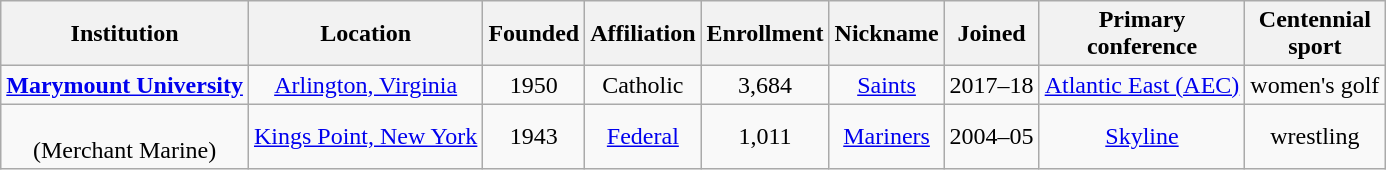<table class="sortable wikitable" style="text-align:center;">
<tr>
<th>Institution</th>
<th>Location</th>
<th>Founded</th>
<th>Affiliation</th>
<th>Enrollment</th>
<th>Nickname</th>
<th>Joined</th>
<th>Primary<br>conference</th>
<th>Centennial<br>sport</th>
</tr>
<tr>
<td><strong><a href='#'>Marymount University</a></strong></td>
<td><a href='#'>Arlington, Virginia</a></td>
<td>1950</td>
<td>Catholic<br></td>
<td>3,684</td>
<td><a href='#'>Saints</a></td>
<td>2017–18</td>
<td><a href='#'>Atlantic East (AEC)</a></td>
<td>women's golf</td>
</tr>
<tr>
<td><br>(Merchant Marine)</td>
<td><a href='#'>Kings Point, New York</a></td>
<td>1943</td>
<td><a href='#'>Federal</a></td>
<td>1,011</td>
<td><a href='#'>Mariners</a></td>
<td>2004–05</td>
<td><a href='#'>Skyline</a></td>
<td>wrestling</td>
</tr>
</table>
